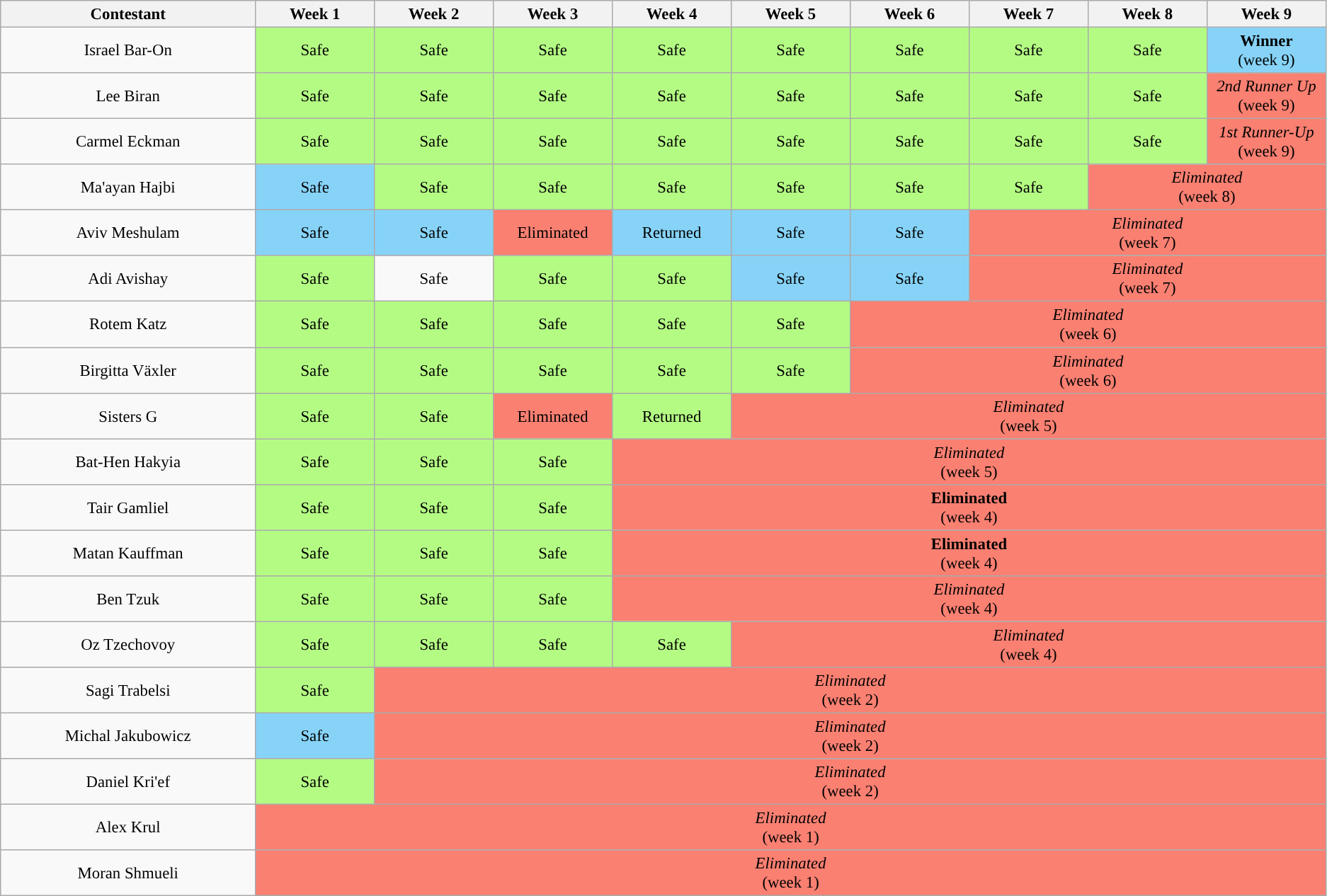<table class="wikitable" style="text-align:center; font-size:95%">
<tr>
<th style="width:15%">Contestant</th>
<th style="width:7%">Week 1</th>
<th style="width:7%">Week 2</th>
<th style="width:7%">Week 3</th>
<th style="width:7%">Week 4</th>
<th style="width:7%">Week 5</th>
<th style="width:7%">Week 6</th>
<th style="width:7%">Week 7</th>
<th style="width:7%">Week 8</th>
<th style="width:7%">Week 9</th>
</tr>
<tr>
<td>Israel Bar-On</td>
<td style="background:#B4FB84">Safe</td>
<td style="background:#B4FB84">Safe</td>
<td style="background:#B4FB84">Safe</td>
<td style="background:#B4FB84">Safe</td>
<td style="background:#B4FB84">Safe</td>
<td style="background:#B4FB84">Safe</td>
<td style="background:#B4FB84">Safe</td>
<td style="background:#B4FB84">Safe</td>
<td style="background:#87D3F8" colspan=2><strong>Winner</strong><br>(week 9)</td>
</tr>
<tr>
<td>Lee Biran</td>
<td style="background:#B4FB84">Safe</td>
<td style="background:#B4FB84">Safe</td>
<td style="background:#B4FB84">Safe</td>
<td style="background:#B4FB84">Safe</td>
<td style="background:#B4FB84">Safe</td>
<td style="background:#B4FB84">Safe</td>
<td style="background:#B4FB84">Safe</td>
<td style="background:#B4FB84">Safe</td>
<td style="background:#FA8072" colspan=2><em>2nd Runner Up</em><br>(week 9)</td>
</tr>
<tr>
<td>Carmel Eckman</td>
<td style="background:#B4FB84">Safe</td>
<td style="background:#B4FB84">Safe</td>
<td style="background:#B4FB84">Safe</td>
<td style="background:#B4FB84">Safe</td>
<td style="background:#B4FB84">Safe</td>
<td style="background:#B4FB84">Safe</td>
<td style="background:#B4FB84">Safe</td>
<td style="background:#B4FB84">Safe</td>
<td style="background:#FA8072" colspan=2><em>1st Runner-Up</em><br>(week 9)</td>
</tr>
<tr>
<td>Ma'ayan Hajbi</td>
<td style="background:#87D3F8">Safe</td>
<td style="background:#B4FB84">Safe</td>
<td style="background:#B4FB84">Safe</td>
<td style="background:#B4FB84">Safe</td>
<td style="background:#B4FB84">Safe</td>
<td style="background:#B4FB84">Safe</td>
<td style="background:#B4FB84">Safe</td>
<td style="background:#FA8072" colspan=3><em>Eliminated</em><br>(week 8)</td>
</tr>
<tr>
<td>Aviv Meshulam</td>
<td style="background:#87D3F8">Safe</td>
<td style="background:#87D3F8">Safe</td>
<td style="background:#FA8072">Eliminated</td>
<td style="background:#87D3F8">Returned</td>
<td style="background:#87D3F8">Safe</td>
<td style="background:#87D3F8">Safe</td>
<td style="background:#FA8072" colspan=4><em>Eliminated</em><br>(week 7)</td>
</tr>
<tr>
<td>Adi Avishay</td>
<td style="background:#B4FB84">Safe</td>
<td style="background:">Safe</td>
<td style="background:#B4FB84">Safe</td>
<td style="background:#B4FB84">Safe</td>
<td style="background:#87D3F8">Safe</td>
<td style="background:#87D3F8">Safe</td>
<td style="background:#FA8072" colspan=4><em>Eliminated</em><br>(week 7)</td>
</tr>
<tr>
<td>Rotem Katz</td>
<td style="background:#B4FB84">Safe</td>
<td style="background:#B4FB84">Safe</td>
<td style="background:#B4FB84">Safe</td>
<td style="background:#B4FB84">Safe</td>
<td style="background:#B4FB84">Safe</td>
<td style="background:#FA8072" colspan=5><em>Eliminated</em><br>(week 6)</td>
</tr>
<tr>
<td>Birgitta Växler</td>
<td style="background:#B4FB84">Safe</td>
<td style="background:#B4FB84">Safe</td>
<td style="background:#B4FB84">Safe</td>
<td style="background:#B4FB84">Safe</td>
<td style="background:#B4FB84">Safe</td>
<td style="background:#FA8072" colspan=5><em>Eliminated</em><br>(week 6)</td>
</tr>
<tr>
<td>Sisters G</td>
<td style="background:#B4FB84">Safe</td>
<td style="background:#B4FB84">Safe</td>
<td style="background:#FA8072">Eliminated</td>
<td style="background:#B4FB84">Returned</td>
<td style="background:#FA8072"  colspan=6><em>Eliminated</em><br>(week 5)</td>
</tr>
<tr>
<td>Bat-Hen Hakyia</td>
<td style="background:#B4FB84">Safe</td>
<td style="background:#B4FB84">Safe</td>
<td style="background:#B4FB84">Safe</td>
<td style="background:#FA8072" colspan=6><em>Eliminated</em><br>(week 5)</td>
</tr>
<tr>
<td>Tair Gamliel</td>
<td style="background:#B4FB84">Safe</td>
<td style="background:#B4FB84">Safe</td>
<td style="background:#B4FB84">Safe</td>
<td style="background:#FA8072" colspan=7><strong>Eliminated</strong><br>(week 4)</td>
</tr>
<tr>
<td>Matan Kauffman</td>
<td style="background:#B4FB84">Safe</td>
<td style="background:#B4FB84">Safe</td>
<td style="background:#B4FB84">Safe</td>
<td style="background:#FA8072" colspan=7><strong>Eliminated</strong><br>(week 4)</td>
</tr>
<tr>
<td>Ben Tzuk</td>
<td style="background:#B4FB84">Safe</td>
<td style="background:#B4FB84">Safe</td>
<td style="background:#B4FB84">Safe</td>
<td style="background:#FA8072"  colspan=7><em>Eliminated</em><br>(week 4)</td>
</tr>
<tr>
<td>Oz Tzechovoy</td>
<td style="background:#B4FB84">Safe</td>
<td style="background:#B4FB84">Safe</td>
<td style="background:#B4FB84">Safe</td>
<td style="background:#B4FB84">Safe</td>
<td style="background:#FA8072" colspan=7><em>Eliminated</em><br>(week 4)</td>
</tr>
<tr>
<td>Sagi Trabelsi</td>
<td style="background:#B4FB84">Safe</td>
<td style="background:#FA8072" colspan=8><em>Eliminated</em><br>(week 2)</td>
</tr>
<tr>
<td>Michal Jakubowicz</td>
<td style="background:#87D3F8">Safe</td>
<td style="background:#FA8072" colspan=8><em>Eliminated</em><br>(week 2)</td>
</tr>
<tr>
<td>Daniel Kri'ef</td>
<td style="background:#B4FB84">Safe</td>
<td style="background:#FA8072" colspan=8><em>Eliminated</em><br>(week 2)</td>
</tr>
<tr>
<td>Alex Krul</td>
<td style="background:#FA8072"  colspan=9><em>Eliminated</em><br>(week 1)</td>
</tr>
<tr>
<td>Moran Shmueli</td>
<td style="background:#FA8072"  colspan=9><em>Eliminated</em><br>(week 1)</td>
</tr>
</table>
